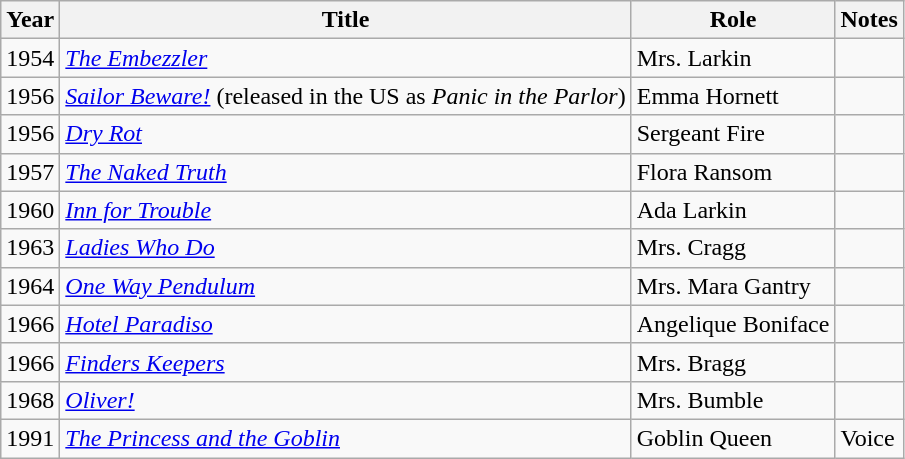<table class="wikitable">
<tr>
<th>Year</th>
<th>Title</th>
<th>Role</th>
<th>Notes</th>
</tr>
<tr>
<td>1954</td>
<td><em><a href='#'>The Embezzler</a></em></td>
<td>Mrs. Larkin</td>
<td></td>
</tr>
<tr>
<td>1956</td>
<td><em><a href='#'>Sailor Beware!</a></em> (released in the US as <em>Panic in the Parlor</em>)</td>
<td>Emma Hornett</td>
<td></td>
</tr>
<tr>
<td>1956</td>
<td><em><a href='#'>Dry Rot</a></em></td>
<td>Sergeant Fire</td>
<td></td>
</tr>
<tr>
<td>1957</td>
<td><em><a href='#'>The Naked Truth</a></em></td>
<td>Flora Ransom</td>
<td></td>
</tr>
<tr>
<td>1960</td>
<td><em><a href='#'>Inn for Trouble</a></em></td>
<td>Ada Larkin</td>
<td></td>
</tr>
<tr>
<td>1963</td>
<td><em><a href='#'>Ladies Who Do</a></em></td>
<td>Mrs. Cragg</td>
<td></td>
</tr>
<tr>
<td>1964</td>
<td><em><a href='#'>One Way Pendulum</a></em></td>
<td>Mrs. Mara Gantry</td>
<td></td>
</tr>
<tr>
<td>1966</td>
<td><em><a href='#'>Hotel Paradiso</a></em></td>
<td>Angelique Boniface</td>
<td></td>
</tr>
<tr>
<td>1966</td>
<td><em><a href='#'>Finders Keepers</a></em></td>
<td>Mrs. Bragg</td>
<td></td>
</tr>
<tr>
<td>1968</td>
<td><em><a href='#'>Oliver!</a></em></td>
<td>Mrs. Bumble</td>
<td></td>
</tr>
<tr>
<td>1991</td>
<td><em><a href='#'>The Princess and the Goblin</a></em></td>
<td>Goblin Queen</td>
<td>Voice</td>
</tr>
</table>
